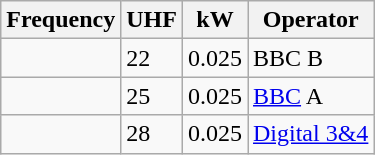<table class="wikitable sortable">
<tr>
<th>Frequency</th>
<th>UHF</th>
<th>kW</th>
<th>Operator</th>
</tr>
<tr>
<td></td>
<td>22</td>
<td>0.025</td>
<td>BBC B</td>
</tr>
<tr>
<td></td>
<td>25</td>
<td>0.025</td>
<td><a href='#'>BBC</a> A</td>
</tr>
<tr>
<td></td>
<td>28</td>
<td>0.025</td>
<td><a href='#'>Digital 3&4</a></td>
</tr>
</table>
